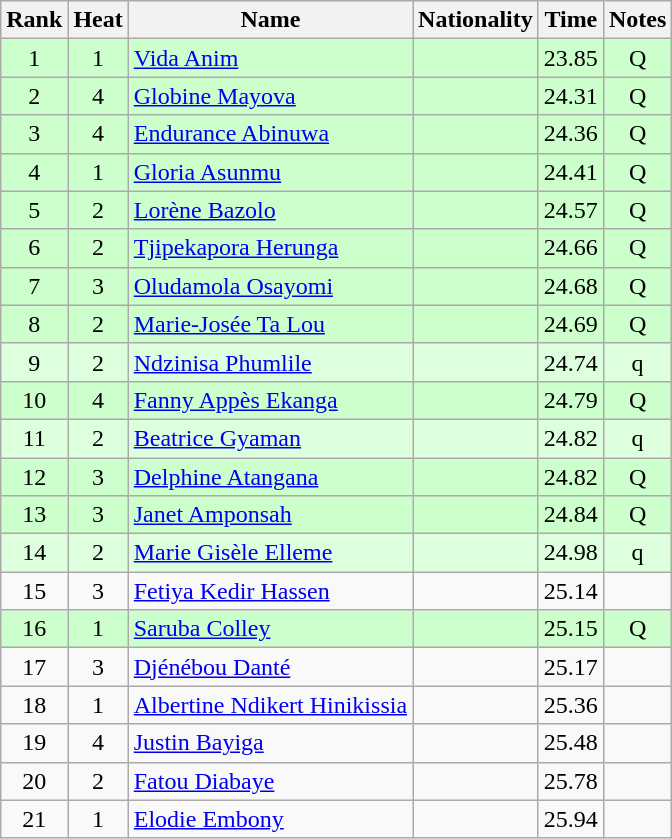<table class="wikitable sortable" style="text-align:center">
<tr>
<th>Rank</th>
<th>Heat</th>
<th>Name</th>
<th>Nationality</th>
<th>Time</th>
<th>Notes</th>
</tr>
<tr bgcolor=ccffcc>
<td>1</td>
<td>1</td>
<td align=left><a href='#'>Vida Anim</a></td>
<td align=left></td>
<td>23.85</td>
<td>Q</td>
</tr>
<tr bgcolor=ccffcc>
<td>2</td>
<td>4</td>
<td align=left><a href='#'>Globine Mayova</a></td>
<td align=left></td>
<td>24.31</td>
<td>Q</td>
</tr>
<tr bgcolor=ccffcc>
<td>3</td>
<td>4</td>
<td align=left><a href='#'>Endurance Abinuwa</a></td>
<td align=left></td>
<td>24.36</td>
<td>Q</td>
</tr>
<tr bgcolor=ccffcc>
<td>4</td>
<td>1</td>
<td align=left><a href='#'>Gloria Asunmu</a></td>
<td align=left></td>
<td>24.41</td>
<td>Q</td>
</tr>
<tr bgcolor=ccffcc>
<td>5</td>
<td>2</td>
<td align=left><a href='#'>Lorène Bazolo</a></td>
<td align=left></td>
<td>24.57</td>
<td>Q</td>
</tr>
<tr bgcolor=ccffcc>
<td>6</td>
<td>2</td>
<td align=left><a href='#'>Tjipekapora Herunga</a></td>
<td align=left></td>
<td>24.66</td>
<td>Q</td>
</tr>
<tr bgcolor=ccffcc>
<td>7</td>
<td>3</td>
<td align=left><a href='#'>Oludamola Osayomi</a></td>
<td align=left></td>
<td>24.68</td>
<td>Q</td>
</tr>
<tr bgcolor=ccffcc>
<td>8</td>
<td>2</td>
<td align=left><a href='#'>Marie-Josée Ta Lou</a></td>
<td align=left></td>
<td>24.69</td>
<td>Q</td>
</tr>
<tr bgcolor=ddffdd>
<td>9</td>
<td>2</td>
<td align=left><a href='#'>Ndzinisa Phumlile</a></td>
<td align=left></td>
<td>24.74</td>
<td>q</td>
</tr>
<tr bgcolor=ccffcc>
<td>10</td>
<td>4</td>
<td align=left><a href='#'>Fanny Appès Ekanga</a></td>
<td align=left></td>
<td>24.79</td>
<td>Q</td>
</tr>
<tr bgcolor=ddffdd>
<td>11</td>
<td>2</td>
<td align=left><a href='#'>Beatrice Gyaman</a></td>
<td align=left></td>
<td>24.82</td>
<td>q</td>
</tr>
<tr bgcolor=ccffcc>
<td>12</td>
<td>3</td>
<td align=left><a href='#'>Delphine Atangana</a></td>
<td align=left></td>
<td>24.82</td>
<td>Q</td>
</tr>
<tr bgcolor=ccffcc>
<td>13</td>
<td>3</td>
<td align=left><a href='#'>Janet Amponsah</a></td>
<td align=left></td>
<td>24.84</td>
<td>Q</td>
</tr>
<tr bgcolor=ddffdd>
<td>14</td>
<td>2</td>
<td align=left><a href='#'>Marie Gisèle Elleme</a></td>
<td align=left></td>
<td>24.98</td>
<td>q</td>
</tr>
<tr>
<td>15</td>
<td>3</td>
<td align=left><a href='#'>Fetiya Kedir Hassen</a></td>
<td align=left></td>
<td>25.14</td>
<td></td>
</tr>
<tr bgcolor=ccffcc>
<td>16</td>
<td>1</td>
<td align=left><a href='#'>Saruba Colley</a></td>
<td align=left></td>
<td>25.15</td>
<td>Q</td>
</tr>
<tr>
<td>17</td>
<td>3</td>
<td align=left><a href='#'>Djénébou Danté</a></td>
<td align=left></td>
<td>25.17</td>
<td></td>
</tr>
<tr>
<td>18</td>
<td>1</td>
<td align=left><a href='#'>Albertine Ndikert Hinikissia</a></td>
<td align=left></td>
<td>25.36</td>
<td></td>
</tr>
<tr>
<td>19</td>
<td>4</td>
<td align=left><a href='#'>Justin Bayiga</a></td>
<td align=left></td>
<td>25.48</td>
<td></td>
</tr>
<tr>
<td>20</td>
<td>2</td>
<td align=left><a href='#'>Fatou Diabaye</a></td>
<td align=left></td>
<td>25.78</td>
<td></td>
</tr>
<tr>
<td>21</td>
<td>1</td>
<td align=left><a href='#'>Elodie Embony</a></td>
<td align=left></td>
<td>25.94</td>
<td></td>
</tr>
</table>
